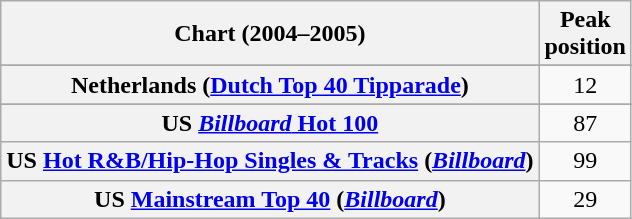<table class="wikitable sortable plainrowheaders" style="text-align:center">
<tr>
<th>Chart (2004–2005)</th>
<th>Peak<br>position</th>
</tr>
<tr>
</tr>
<tr>
</tr>
<tr>
</tr>
<tr>
</tr>
<tr>
</tr>
<tr>
</tr>
<tr>
<th scope="row">Netherlands (<a href='#'>Dutch Top 40 Tipparade</a>)</th>
<td>12</td>
</tr>
<tr>
</tr>
<tr>
</tr>
<tr>
<th scope="row">US <a href='#'><em>Billboard</em> Hot 100</a></th>
<td>87</td>
</tr>
<tr>
<th scope="row">US <a href='#'>Hot R&B/Hip-Hop Singles & Tracks</a> (<em><a href='#'>Billboard</a></em>)</th>
<td>99</td>
</tr>
<tr>
<th scope="row">US <a href='#'>Mainstream Top 40</a> (<em><a href='#'>Billboard</a></em>)</th>
<td>29</td>
</tr>
</table>
